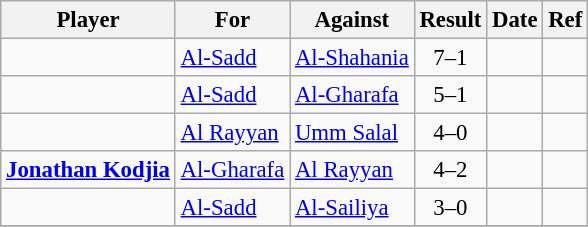<table class="wikitable" style="font-size: 95%;">
<tr>
<th>Player</th>
<th>For</th>
<th>Against</th>
<th style="text-align:center">Result</th>
<th>Date</th>
<th>Ref</th>
</tr>
<tr>
<td> </td>
<td><a href='#'>Al-Sadd</a></td>
<td><a href='#'>Al-Shahania</a></td>
<td style="text-align:center;">7–1</td>
<td></td>
<td></td>
</tr>
<tr>
<td> </td>
<td><a href='#'>Al-Sadd</a></td>
<td><a href='#'>Al-Gharafa</a></td>
<td style="text-align:center;">5–1</td>
<td></td>
<td></td>
</tr>
<tr>
<td> </td>
<td><a href='#'>Al Rayyan</a></td>
<td><a href='#'>Umm Salal</a></td>
<td style="text-align:center;">4–0</td>
<td></td>
<td></td>
</tr>
<tr>
<td> <strong><a href='#'>Jonathan Kodjia</a></strong></td>
<td><a href='#'>Al-Gharafa</a></td>
<td><a href='#'>Al Rayyan</a></td>
<td style="text-align:center;">4–2</td>
<td></td>
<td></td>
</tr>
<tr>
<td> </td>
<td><a href='#'>Al-Sadd</a></td>
<td><a href='#'>Al-Sailiya</a></td>
<td style="text-align:center;">3–0</td>
<td></td>
<td></td>
</tr>
<tr>
</tr>
</table>
